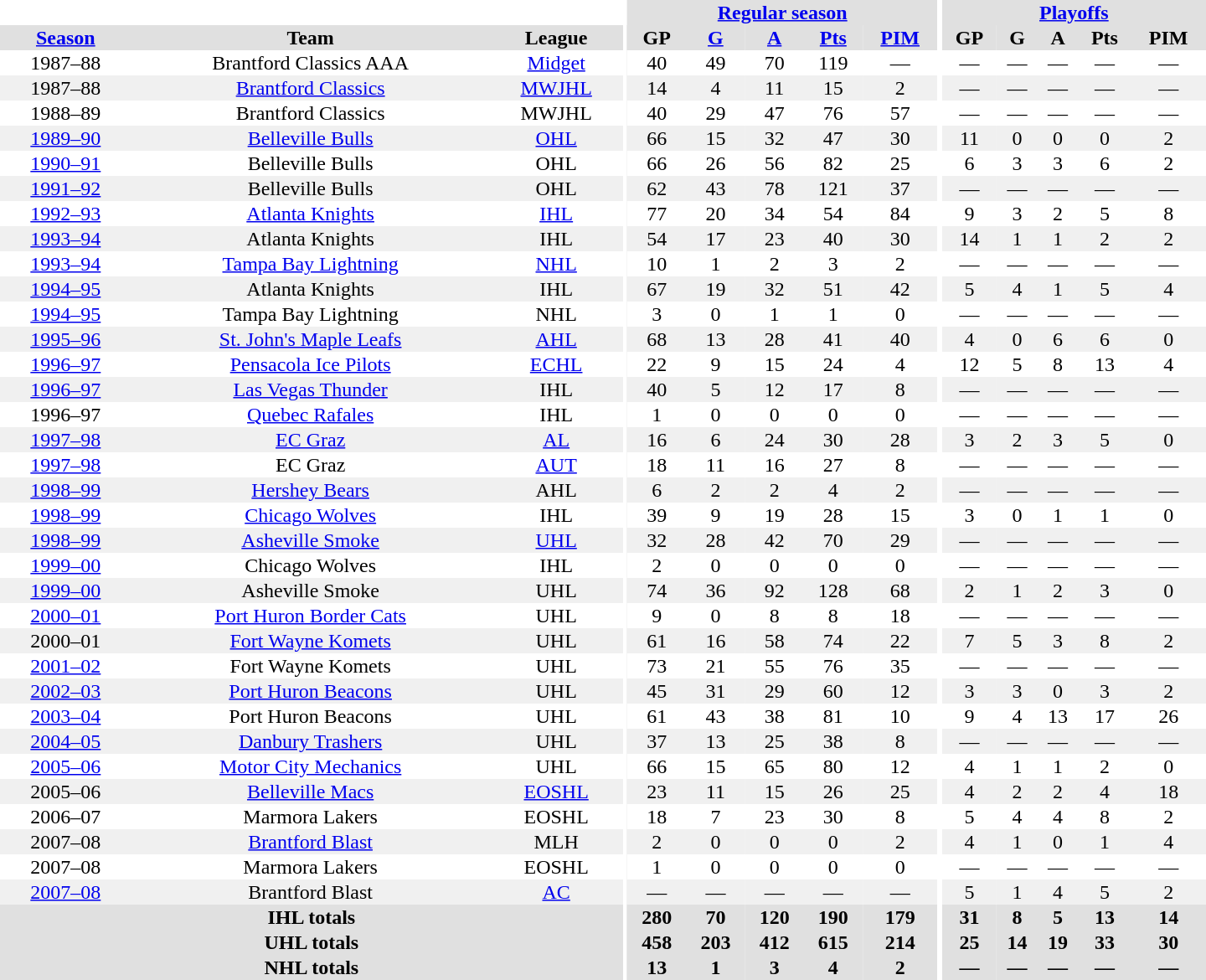<table border="0" cellpadding="1" cellspacing="0" style="text-align:center; width:60em">
<tr bgcolor="#e0e0e0">
<th colspan="3" bgcolor="#ffffff"></th>
<th rowspan="100" bgcolor="#ffffff"></th>
<th colspan="5"><a href='#'>Regular season</a></th>
<th rowspan="100" bgcolor="#ffffff"></th>
<th colspan="5"><a href='#'>Playoffs</a></th>
</tr>
<tr bgcolor="#e0e0e0">
<th><a href='#'>Season</a></th>
<th>Team</th>
<th>League</th>
<th>GP</th>
<th><a href='#'>G</a></th>
<th><a href='#'>A</a></th>
<th><a href='#'>Pts</a></th>
<th><a href='#'>PIM</a></th>
<th>GP</th>
<th>G</th>
<th>A</th>
<th>Pts</th>
<th>PIM</th>
</tr>
<tr>
<td>1987–88</td>
<td>Brantford Classics AAA</td>
<td><a href='#'>Midget</a></td>
<td>40</td>
<td>49</td>
<td>70</td>
<td>119</td>
<td>—</td>
<td>—</td>
<td>—</td>
<td>—</td>
<td>—</td>
<td>—</td>
</tr>
<tr bgcolor="#f0f0f0">
<td>1987–88</td>
<td><a href='#'>Brantford Classics</a></td>
<td><a href='#'>MWJHL</a></td>
<td>14</td>
<td>4</td>
<td>11</td>
<td>15</td>
<td>2</td>
<td>—</td>
<td>—</td>
<td>—</td>
<td>—</td>
<td>—</td>
</tr>
<tr>
<td>1988–89</td>
<td>Brantford Classics</td>
<td>MWJHL</td>
<td>40</td>
<td>29</td>
<td>47</td>
<td>76</td>
<td>57</td>
<td>—</td>
<td>—</td>
<td>—</td>
<td>—</td>
<td>—</td>
</tr>
<tr bgcolor="#f0f0f0">
<td><a href='#'>1989–90</a></td>
<td><a href='#'>Belleville Bulls</a></td>
<td><a href='#'>OHL</a></td>
<td>66</td>
<td>15</td>
<td>32</td>
<td>47</td>
<td>30</td>
<td>11</td>
<td>0</td>
<td>0</td>
<td>0</td>
<td>2</td>
</tr>
<tr>
<td><a href='#'>1990–91</a></td>
<td>Belleville Bulls</td>
<td>OHL</td>
<td>66</td>
<td>26</td>
<td>56</td>
<td>82</td>
<td>25</td>
<td>6</td>
<td>3</td>
<td>3</td>
<td>6</td>
<td>2</td>
</tr>
<tr bgcolor="#f0f0f0">
<td><a href='#'>1991–92</a></td>
<td>Belleville Bulls</td>
<td>OHL</td>
<td>62</td>
<td>43</td>
<td>78</td>
<td>121</td>
<td>37</td>
<td>—</td>
<td>—</td>
<td>—</td>
<td>—</td>
<td>—</td>
</tr>
<tr>
<td><a href='#'>1992–93</a></td>
<td><a href='#'>Atlanta Knights</a></td>
<td><a href='#'>IHL</a></td>
<td>77</td>
<td>20</td>
<td>34</td>
<td>54</td>
<td>84</td>
<td>9</td>
<td>3</td>
<td>2</td>
<td>5</td>
<td>8</td>
</tr>
<tr bgcolor="#f0f0f0">
<td><a href='#'>1993–94</a></td>
<td>Atlanta Knights</td>
<td>IHL</td>
<td>54</td>
<td>17</td>
<td>23</td>
<td>40</td>
<td>30</td>
<td>14</td>
<td>1</td>
<td>1</td>
<td>2</td>
<td>2</td>
</tr>
<tr>
<td><a href='#'>1993–94</a></td>
<td><a href='#'>Tampa Bay Lightning</a></td>
<td><a href='#'>NHL</a></td>
<td>10</td>
<td>1</td>
<td>2</td>
<td>3</td>
<td>2</td>
<td>—</td>
<td>—</td>
<td>—</td>
<td>—</td>
<td>—</td>
</tr>
<tr bgcolor="#f0f0f0">
<td><a href='#'>1994–95</a></td>
<td>Atlanta Knights</td>
<td>IHL</td>
<td>67</td>
<td>19</td>
<td>32</td>
<td>51</td>
<td>42</td>
<td>5</td>
<td>4</td>
<td>1</td>
<td>5</td>
<td>4</td>
</tr>
<tr>
<td><a href='#'>1994–95</a></td>
<td>Tampa Bay Lightning</td>
<td>NHL</td>
<td>3</td>
<td>0</td>
<td>1</td>
<td>1</td>
<td>0</td>
<td>—</td>
<td>—</td>
<td>—</td>
<td>—</td>
<td>—</td>
</tr>
<tr bgcolor="#f0f0f0">
<td><a href='#'>1995–96</a></td>
<td><a href='#'>St. John's Maple Leafs</a></td>
<td><a href='#'>AHL</a></td>
<td>68</td>
<td>13</td>
<td>28</td>
<td>41</td>
<td>40</td>
<td>4</td>
<td>0</td>
<td>6</td>
<td>6</td>
<td>0</td>
</tr>
<tr>
<td><a href='#'>1996–97</a></td>
<td><a href='#'>Pensacola Ice Pilots</a></td>
<td><a href='#'>ECHL</a></td>
<td>22</td>
<td>9</td>
<td>15</td>
<td>24</td>
<td>4</td>
<td>12</td>
<td>5</td>
<td>8</td>
<td>13</td>
<td>4</td>
</tr>
<tr bgcolor="#f0f0f0">
<td><a href='#'>1996–97</a></td>
<td><a href='#'>Las Vegas Thunder</a></td>
<td>IHL</td>
<td>40</td>
<td>5</td>
<td>12</td>
<td>17</td>
<td>8</td>
<td>—</td>
<td>—</td>
<td>—</td>
<td>—</td>
<td>—</td>
</tr>
<tr>
<td>1996–97</td>
<td><a href='#'>Quebec Rafales</a></td>
<td>IHL</td>
<td>1</td>
<td>0</td>
<td>0</td>
<td>0</td>
<td>0</td>
<td>—</td>
<td>—</td>
<td>—</td>
<td>—</td>
<td>—</td>
</tr>
<tr bgcolor="#f0f0f0">
<td><a href='#'>1997–98</a></td>
<td><a href='#'>EC Graz</a></td>
<td><a href='#'>AL</a></td>
<td>16</td>
<td>6</td>
<td>24</td>
<td>30</td>
<td>28</td>
<td>3</td>
<td>2</td>
<td>3</td>
<td>5</td>
<td>0</td>
</tr>
<tr>
<td><a href='#'>1997–98</a></td>
<td>EC Graz</td>
<td><a href='#'>AUT</a></td>
<td>18</td>
<td>11</td>
<td>16</td>
<td>27</td>
<td>8</td>
<td>—</td>
<td>—</td>
<td>—</td>
<td>—</td>
<td>—</td>
</tr>
<tr bgcolor="#f0f0f0">
<td><a href='#'>1998–99</a></td>
<td><a href='#'>Hershey Bears</a></td>
<td>AHL</td>
<td>6</td>
<td>2</td>
<td>2</td>
<td>4</td>
<td>2</td>
<td>—</td>
<td>—</td>
<td>—</td>
<td>—</td>
<td>—</td>
</tr>
<tr>
<td><a href='#'>1998–99</a></td>
<td><a href='#'>Chicago Wolves</a></td>
<td>IHL</td>
<td>39</td>
<td>9</td>
<td>19</td>
<td>28</td>
<td>15</td>
<td>3</td>
<td>0</td>
<td>1</td>
<td>1</td>
<td>0</td>
</tr>
<tr bgcolor="#f0f0f0">
<td><a href='#'>1998–99</a></td>
<td><a href='#'>Asheville Smoke</a></td>
<td><a href='#'>UHL</a></td>
<td>32</td>
<td>28</td>
<td>42</td>
<td>70</td>
<td>29</td>
<td>—</td>
<td>—</td>
<td>—</td>
<td>—</td>
<td>—</td>
</tr>
<tr>
<td><a href='#'>1999–00</a></td>
<td>Chicago Wolves</td>
<td>IHL</td>
<td>2</td>
<td>0</td>
<td>0</td>
<td>0</td>
<td>0</td>
<td>—</td>
<td>—</td>
<td>—</td>
<td>—</td>
<td>—</td>
</tr>
<tr bgcolor="#f0f0f0">
<td><a href='#'>1999–00</a></td>
<td>Asheville Smoke</td>
<td>UHL</td>
<td>74</td>
<td>36</td>
<td>92</td>
<td>128</td>
<td>68</td>
<td>2</td>
<td>1</td>
<td>2</td>
<td>3</td>
<td>0</td>
</tr>
<tr>
<td><a href='#'>2000–01</a></td>
<td><a href='#'>Port Huron Border Cats</a></td>
<td>UHL</td>
<td>9</td>
<td>0</td>
<td>8</td>
<td>8</td>
<td>18</td>
<td>—</td>
<td>—</td>
<td>—</td>
<td>—</td>
<td>—</td>
</tr>
<tr bgcolor="#f0f0f0">
<td>2000–01</td>
<td><a href='#'>Fort Wayne Komets</a></td>
<td>UHL</td>
<td>61</td>
<td>16</td>
<td>58</td>
<td>74</td>
<td>22</td>
<td>7</td>
<td>5</td>
<td>3</td>
<td>8</td>
<td>2</td>
</tr>
<tr>
<td><a href='#'>2001–02</a></td>
<td>Fort Wayne Komets</td>
<td>UHL</td>
<td>73</td>
<td>21</td>
<td>55</td>
<td>76</td>
<td>35</td>
<td>—</td>
<td>—</td>
<td>—</td>
<td>—</td>
<td>—</td>
</tr>
<tr bgcolor="#f0f0f0">
<td><a href='#'>2002–03</a></td>
<td><a href='#'>Port Huron Beacons</a></td>
<td>UHL</td>
<td>45</td>
<td>31</td>
<td>29</td>
<td>60</td>
<td>12</td>
<td>3</td>
<td>3</td>
<td>0</td>
<td>3</td>
<td>2</td>
</tr>
<tr>
<td><a href='#'>2003–04</a></td>
<td>Port Huron Beacons</td>
<td>UHL</td>
<td>61</td>
<td>43</td>
<td>38</td>
<td>81</td>
<td>10</td>
<td>9</td>
<td>4</td>
<td>13</td>
<td>17</td>
<td>26</td>
</tr>
<tr bgcolor="#f0f0f0">
<td><a href='#'>2004–05</a></td>
<td><a href='#'>Danbury Trashers</a></td>
<td>UHL</td>
<td>37</td>
<td>13</td>
<td>25</td>
<td>38</td>
<td>8</td>
<td>—</td>
<td>—</td>
<td>—</td>
<td>—</td>
<td>—</td>
</tr>
<tr>
<td><a href='#'>2005–06</a></td>
<td><a href='#'>Motor City Mechanics</a></td>
<td>UHL</td>
<td>66</td>
<td>15</td>
<td>65</td>
<td>80</td>
<td>12</td>
<td>4</td>
<td>1</td>
<td>1</td>
<td>2</td>
<td>0</td>
</tr>
<tr bgcolor="#f0f0f0">
<td>2005–06</td>
<td><a href='#'>Belleville Macs</a></td>
<td><a href='#'>EOSHL</a></td>
<td>23</td>
<td>11</td>
<td>15</td>
<td>26</td>
<td>25</td>
<td>4</td>
<td>2</td>
<td>2</td>
<td>4</td>
<td>18</td>
</tr>
<tr>
<td>2006–07</td>
<td>Marmora Lakers</td>
<td>EOSHL</td>
<td>18</td>
<td>7</td>
<td>23</td>
<td>30</td>
<td>8</td>
<td>5</td>
<td>4</td>
<td>4</td>
<td>8</td>
<td>2</td>
</tr>
<tr bgcolor="#f0f0f0">
<td>2007–08</td>
<td><a href='#'>Brantford Blast</a></td>
<td>MLH</td>
<td>2</td>
<td>0</td>
<td>0</td>
<td>0</td>
<td>2</td>
<td>4</td>
<td>1</td>
<td>0</td>
<td>1</td>
<td>4</td>
</tr>
<tr>
<td>2007–08</td>
<td>Marmora Lakers</td>
<td>EOSHL</td>
<td>1</td>
<td>0</td>
<td>0</td>
<td>0</td>
<td>0</td>
<td>—</td>
<td>—</td>
<td>—</td>
<td>—</td>
<td>—</td>
</tr>
<tr bgcolor="#f0f0f0">
<td><a href='#'>2007–08</a></td>
<td>Brantford Blast</td>
<td><a href='#'>AC</a></td>
<td>—</td>
<td>—</td>
<td>—</td>
<td>—</td>
<td>—</td>
<td>5</td>
<td>1</td>
<td>4</td>
<td>5</td>
<td>2</td>
</tr>
<tr bgcolor="#e0e0e0">
<th colspan="3">IHL totals</th>
<th>280</th>
<th>70</th>
<th>120</th>
<th>190</th>
<th>179</th>
<th>31</th>
<th>8</th>
<th>5</th>
<th>13</th>
<th>14</th>
</tr>
<tr bgcolor="#e0e0e0">
<th colspan="3">UHL totals</th>
<th>458</th>
<th>203</th>
<th>412</th>
<th>615</th>
<th>214</th>
<th>25</th>
<th>14</th>
<th>19</th>
<th>33</th>
<th>30</th>
</tr>
<tr bgcolor="#e0e0e0">
<th colspan="3">NHL totals</th>
<th>13</th>
<th>1</th>
<th>3</th>
<th>4</th>
<th>2</th>
<th>—</th>
<th>—</th>
<th>—</th>
<th>—</th>
<th>—</th>
</tr>
</table>
